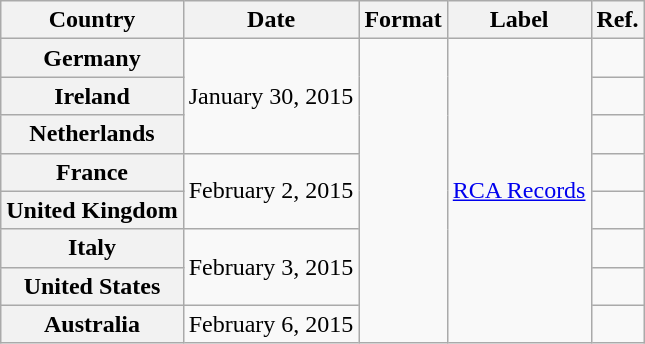<table class="wikitable plainrowheaders">
<tr>
<th scope="col">Country</th>
<th scope="col">Date</th>
<th scope="col">Format</th>
<th scope="col">Label</th>
<th scope="col">Ref.</th>
</tr>
<tr>
<th scope="row">Germany</th>
<td rowspan="3">January 30, 2015</td>
<td rowspan="8"></td>
<td rowspan="8"><a href='#'>RCA Records</a></td>
<td></td>
</tr>
<tr>
<th scope="row">Ireland</th>
<td></td>
</tr>
<tr>
<th scope="row">Netherlands</th>
<td></td>
</tr>
<tr>
<th scope="row">France</th>
<td rowspan="2">February 2, 2015</td>
<td></td>
</tr>
<tr>
<th scope="row">United Kingdom</th>
<td></td>
</tr>
<tr>
<th scope="row">Italy</th>
<td rowspan="2">February 3, 2015</td>
<td></td>
</tr>
<tr>
<th scope="row">United States</th>
<td></td>
</tr>
<tr>
<th scope="row">Australia</th>
<td>February 6, 2015</td>
<td></td>
</tr>
</table>
